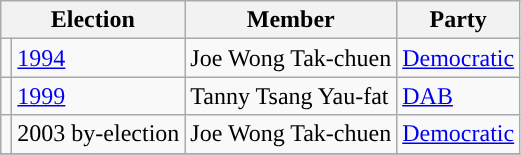<table class="wikitable">
<tr>
<th colspan="2">Election</th>
<th>Member</th>
<th>Party</th>
</tr>
<tr>
<td style="background-color: "></td>
<td><a href='#'>1994</a></td>
<td>Joe Wong Tak-chuen</td>
<td><a href='#'>Democratic</a></td>
</tr>
<tr>
<td style="background-color: "></td>
<td><a href='#'>1999</a></td>
<td>Tanny Tsang Yau-fat</td>
<td><a href='#'>DAB</a></td>
</tr>
<tr>
<td style="background-color: "></td>
<td>2003 by-election</td>
<td>Joe Wong Tak-chuen</td>
<td><a href='#'>Democratic</a></td>
</tr>
<tr>
</tr>
</table>
